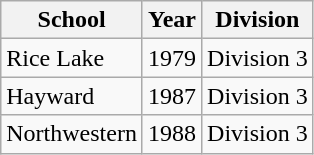<table class="wikitable">
<tr>
<th>School</th>
<th>Year</th>
<th>Division</th>
</tr>
<tr>
<td>Rice Lake</td>
<td>1979</td>
<td>Division 3</td>
</tr>
<tr>
<td>Hayward</td>
<td>1987</td>
<td>Division 3</td>
</tr>
<tr>
<td>Northwestern</td>
<td>1988</td>
<td>Division 3</td>
</tr>
</table>
